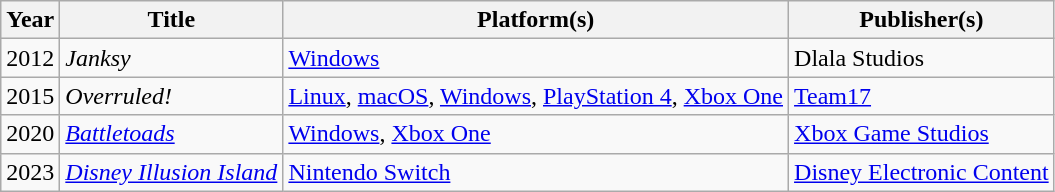<table class="wikitable sortable">
<tr>
<th>Year</th>
<th>Title</th>
<th>Platform(s)</th>
<th>Publisher(s)</th>
</tr>
<tr>
<td>2012</td>
<td><em>Janksy</em></td>
<td><a href='#'>Windows</a></td>
<td>Dlala Studios</td>
</tr>
<tr>
<td>2015</td>
<td><em>Overruled!</em></td>
<td><a href='#'>Linux</a>, <a href='#'>macOS</a>, <a href='#'>Windows</a>, <a href='#'>PlayStation 4</a>, <a href='#'>Xbox One</a></td>
<td><a href='#'>Team17</a></td>
</tr>
<tr>
<td>2020</td>
<td><em><a href='#'>Battletoads</a></em></td>
<td><a href='#'>Windows</a>, <a href='#'>Xbox One</a></td>
<td><a href='#'>Xbox Game Studios</a></td>
</tr>
<tr>
<td>2023</td>
<td><em><a href='#'>Disney Illusion Island</a></em></td>
<td><a href='#'>Nintendo Switch</a></td>
<td><a href='#'>Disney Electronic Content</a></td>
</tr>
</table>
